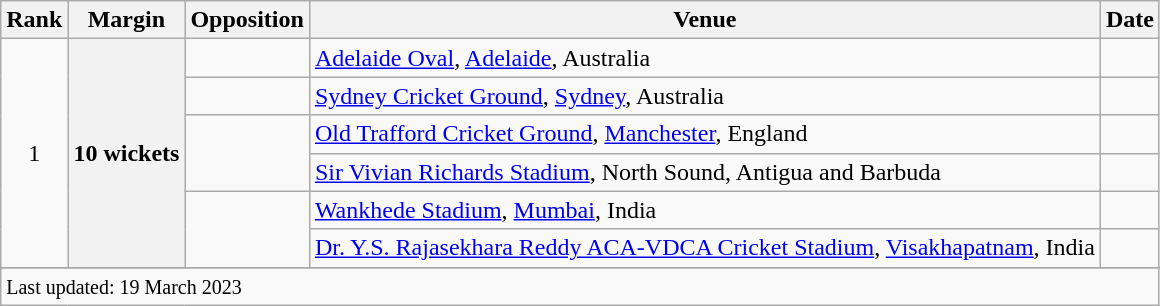<table class="wikitable plainrowheaders sortable">
<tr>
<th scope=col>Rank</th>
<th scope=col>Margin</th>
<th scope=col>Opposition</th>
<th scope=col>Venue</th>
<th scope=col>Date</th>
</tr>
<tr>
<td align=center rowspan=6>1</td>
<th scope=row style=text-align:center; rowspan=6>10 wickets</th>
<td></td>
<td><a href='#'>Adelaide Oval</a>, <a href='#'>Adelaide</a>, Australia</td>
<td><a href='#'></a></td>
</tr>
<tr>
<td></td>
<td><a href='#'>Sydney Cricket Ground</a>, <a href='#'>Sydney</a>, Australia</td>
<td><a href='#'></a></td>
</tr>
<tr>
<td rowspan=2></td>
<td><a href='#'>Old Trafford Cricket Ground</a>, <a href='#'>Manchester</a>, England</td>
<td><a href='#'></a></td>
</tr>
<tr>
<td><a href='#'>Sir Vivian Richards Stadium</a>, North Sound, Antigua and Barbuda</td>
<td><a href='#'></a></td>
</tr>
<tr>
<td rowspan=2></td>
<td><a href='#'>Wankhede Stadium</a>, <a href='#'>Mumbai</a>, India</td>
<td><a href='#'></a></td>
</tr>
<tr>
<td><a href='#'>Dr. Y.S. Rajasekhara Reddy ACA-VDCA Cricket Stadium</a>, <a href='#'>Visakhapatnam</a>, India</td>
<td><a href='#'></a></td>
</tr>
<tr>
</tr>
<tr class=sortbottom>
<td colspan=5><small>Last updated: 19 March 2023</small></td>
</tr>
</table>
